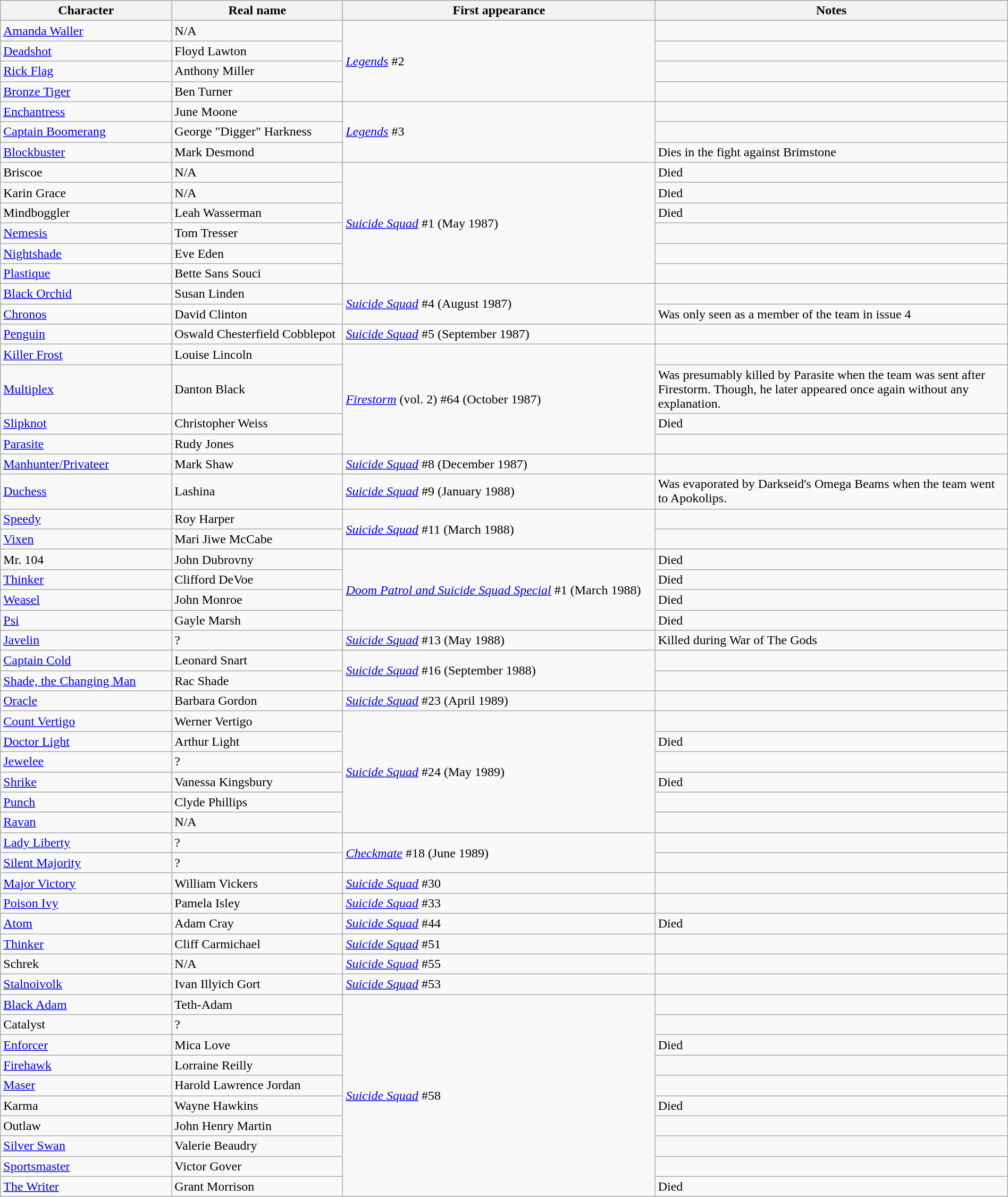<table class="wikitable" width=100%>
<tr>
<th width=17%>Character</th>
<th width=17%>Real name</th>
<th width=31%>First appearance</th>
<th width=35%>Notes</th>
</tr>
<tr>
<td><a href='#'>Amanda Waller</a></td>
<td>N/A</td>
<td rowspan=4><em><a href='#'>Legends</a></em> #2</td>
<td></td>
</tr>
<tr>
<td><a href='#'>Deadshot</a></td>
<td>Floyd Lawton</td>
<td></td>
</tr>
<tr>
<td><a href='#'>Rick Flag</a></td>
<td>Anthony Miller</td>
<td></td>
</tr>
<tr>
<td><a href='#'>Bronze Tiger</a></td>
<td>Ben Turner</td>
<td></td>
</tr>
<tr>
<td><a href='#'>Enchantress</a></td>
<td>June Moone</td>
<td rowspan=3><em><a href='#'>Legends</a></em> #3</td>
<td></td>
</tr>
<tr>
<td><a href='#'>Captain Boomerang</a></td>
<td>George "Digger" Harkness</td>
<td></td>
</tr>
<tr>
<td><a href='#'>Blockbuster</a></td>
<td>Mark Desmond</td>
<td>Dies in the fight against Brimstone</td>
</tr>
<tr>
<td>Briscoe</td>
<td>N/A</td>
<td rowspan=6><em><a href='#'>Suicide Squad</a></em> #1 (May 1987)</td>
<td>Died</td>
</tr>
<tr>
<td>Karin Grace</td>
<td>N/A</td>
<td>Died</td>
</tr>
<tr>
<td>Mindboggler</td>
<td>Leah Wasserman</td>
<td>Died</td>
</tr>
<tr>
<td><a href='#'>Nemesis</a></td>
<td>Tom Tresser</td>
<td></td>
</tr>
<tr>
<td><a href='#'>Nightshade</a></td>
<td>Eve Eden</td>
<td></td>
</tr>
<tr>
<td><a href='#'>Plastique</a></td>
<td>Bette Sans Souci</td>
<td></td>
</tr>
<tr>
<td><a href='#'>Black Orchid</a></td>
<td>Susan Linden</td>
<td rowspan=2><em><a href='#'>Suicide Squad</a></em> #4 (August 1987)</td>
<td></td>
</tr>
<tr>
<td><a href='#'>Chronos</a></td>
<td>David Clinton</td>
<td>Was only seen as a member of the team in issue 4</td>
</tr>
<tr>
<td><a href='#'>Penguin</a></td>
<td>Oswald Chesterfield Cobblepot</td>
<td><em><a href='#'>Suicide Squad</a></em> #5 (September 1987)</td>
<td></td>
</tr>
<tr>
<td><a href='#'>Killer Frost</a></td>
<td>Louise Lincoln</td>
<td rowspan="4"><em><a href='#'>Firestorm</a></em> (vol. 2) #64 (October 1987)</td>
<td></td>
</tr>
<tr>
<td><a href='#'>Multiplex</a></td>
<td>Danton Black</td>
<td>Was presumably killed by Parasite when the team was sent after Firestorm. Though, he later appeared once again without any explanation.</td>
</tr>
<tr>
<td><a href='#'>Slipknot</a></td>
<td>Christopher Weiss</td>
<td>Died</td>
</tr>
<tr>
<td><a href='#'>Parasite</a></td>
<td>Rudy Jones</td>
<td></td>
</tr>
<tr>
<td><a href='#'>Manhunter/Privateer</a></td>
<td>Mark Shaw</td>
<td><em><a href='#'>Suicide Squad</a></em> #8 (December 1987)</td>
<td></td>
</tr>
<tr>
<td><a href='#'>Duchess</a></td>
<td>Lashina</td>
<td><em><a href='#'>Suicide Squad</a></em> #9 (January 1988)</td>
<td>Was evaporated by Darkseid's Omega Beams when the team went to Apokolips.</td>
</tr>
<tr>
<td><a href='#'>Speedy</a></td>
<td>Roy Harper</td>
<td rowspan="2"><em><a href='#'>Suicide Squad</a></em> #11 (March 1988)</td>
<td></td>
</tr>
<tr>
<td><a href='#'>Vixen</a></td>
<td>Mari Jiwe McCabe</td>
<td></td>
</tr>
<tr>
<td>Mr. 104</td>
<td>John Dubrovny</td>
<td rowspan=4><em><a href='#'>Doom Patrol and Suicide Squad Special</a></em> #1 (March 1988)</td>
<td>Died</td>
</tr>
<tr>
<td><a href='#'>Thinker</a></td>
<td>Clifford DeVoe</td>
<td>Died</td>
</tr>
<tr>
<td><a href='#'>Weasel</a></td>
<td>John Monroe</td>
<td>Died</td>
</tr>
<tr>
<td><a href='#'>Psi</a></td>
<td>Gayle Marsh</td>
<td>Died</td>
</tr>
<tr>
<td><a href='#'>Javelin</a></td>
<td>?</td>
<td><em><a href='#'>Suicide Squad</a></em> #13 (May 1988)</td>
<td>Killed during War of The Gods</td>
</tr>
<tr>
<td><a href='#'>Captain Cold</a></td>
<td>Leonard Snart</td>
<td rowspan=2><em><a href='#'>Suicide Squad</a></em> #16 (September 1988)</td>
<td></td>
</tr>
<tr>
<td><a href='#'>Shade, the Changing Man</a></td>
<td>Rac Shade</td>
<td></td>
</tr>
<tr>
<td><a href='#'>Oracle</a></td>
<td>Barbara Gordon</td>
<td><em><a href='#'>Suicide Squad</a></em> #23 (April 1989)</td>
<td></td>
</tr>
<tr>
<td><a href='#'>Count Vertigo</a></td>
<td>Werner Vertigo</td>
<td rowspan=6><em><a href='#'>Suicide Squad</a></em> #24 (May 1989)</td>
<td></td>
</tr>
<tr>
<td><a href='#'>Doctor Light</a></td>
<td>Arthur Light</td>
<td>Died</td>
</tr>
<tr>
<td><a href='#'>Jewelee</a></td>
<td>?</td>
<td></td>
</tr>
<tr>
<td><a href='#'>Shrike</a></td>
<td>Vanessa Kingsbury</td>
<td>Died</td>
</tr>
<tr>
<td><a href='#'>Punch</a></td>
<td>Clyde Phillips</td>
<td></td>
</tr>
<tr>
<td><a href='#'>Ravan</a></td>
<td>N/A</td>
<td></td>
</tr>
<tr>
<td><a href='#'>Lady Liberty</a></td>
<td>?</td>
<td rowspan=2><em><a href='#'>Checkmate</a></em> #18 (June 1989)</td>
<td></td>
</tr>
<tr>
<td><a href='#'>Silent Majority</a></td>
<td>?</td>
<td></td>
</tr>
<tr>
<td><a href='#'>Major Victory</a></td>
<td>William Vickers</td>
<td><em><a href='#'>Suicide Squad</a></em> #30</td>
<td></td>
</tr>
<tr>
<td><a href='#'>Poison Ivy</a></td>
<td>Pamela Isley</td>
<td><em><a href='#'>Suicide Squad</a></em> #33</td>
<td></td>
</tr>
<tr>
<td><a href='#'>Atom</a></td>
<td>Adam Cray</td>
<td><em><a href='#'>Suicide Squad</a></em> #44</td>
<td>Died</td>
</tr>
<tr>
<td><a href='#'>Thinker</a></td>
<td>Cliff Carmichael</td>
<td><em><a href='#'>Suicide Squad</a></em> #51</td>
<td></td>
</tr>
<tr>
<td>Schrek</td>
<td>N/A</td>
<td><em><a href='#'>Suicide Squad</a></em> #55</td>
<td></td>
</tr>
<tr>
<td><a href='#'>Stalnoivolk</a></td>
<td>Ivan Illyich Gort</td>
<td><em><a href='#'>Suicide Squad</a></em> #53</td>
<td></td>
</tr>
<tr>
<td><a href='#'>Black Adam</a></td>
<td>Teth-Adam</td>
<td rowspan=10><em><a href='#'>Suicide Squad</a></em> #58</td>
<td></td>
</tr>
<tr>
<td>Catalyst</td>
<td>?</td>
<td></td>
</tr>
<tr>
<td><a href='#'>Enforcer</a></td>
<td>Mica Love</td>
<td>Died</td>
</tr>
<tr>
<td><a href='#'>Firehawk</a></td>
<td>Lorraine Reilly</td>
<td></td>
</tr>
<tr>
<td><a href='#'>Maser</a></td>
<td>Harold Lawrence Jordan</td>
<td></td>
</tr>
<tr>
<td>Karma</td>
<td>Wayne Hawkins</td>
<td>Died</td>
</tr>
<tr>
<td>Outlaw</td>
<td>John Henry Martin</td>
<td></td>
</tr>
<tr>
<td><a href='#'>Silver Swan</a></td>
<td>Valerie Beaudry</td>
<td></td>
</tr>
<tr>
<td><a href='#'>Sportsmaster</a></td>
<td>Victor Gover</td>
<td></td>
</tr>
<tr>
<td><a href='#'>The Writer</a></td>
<td>Grant Morrison</td>
<td>Died</td>
</tr>
</table>
